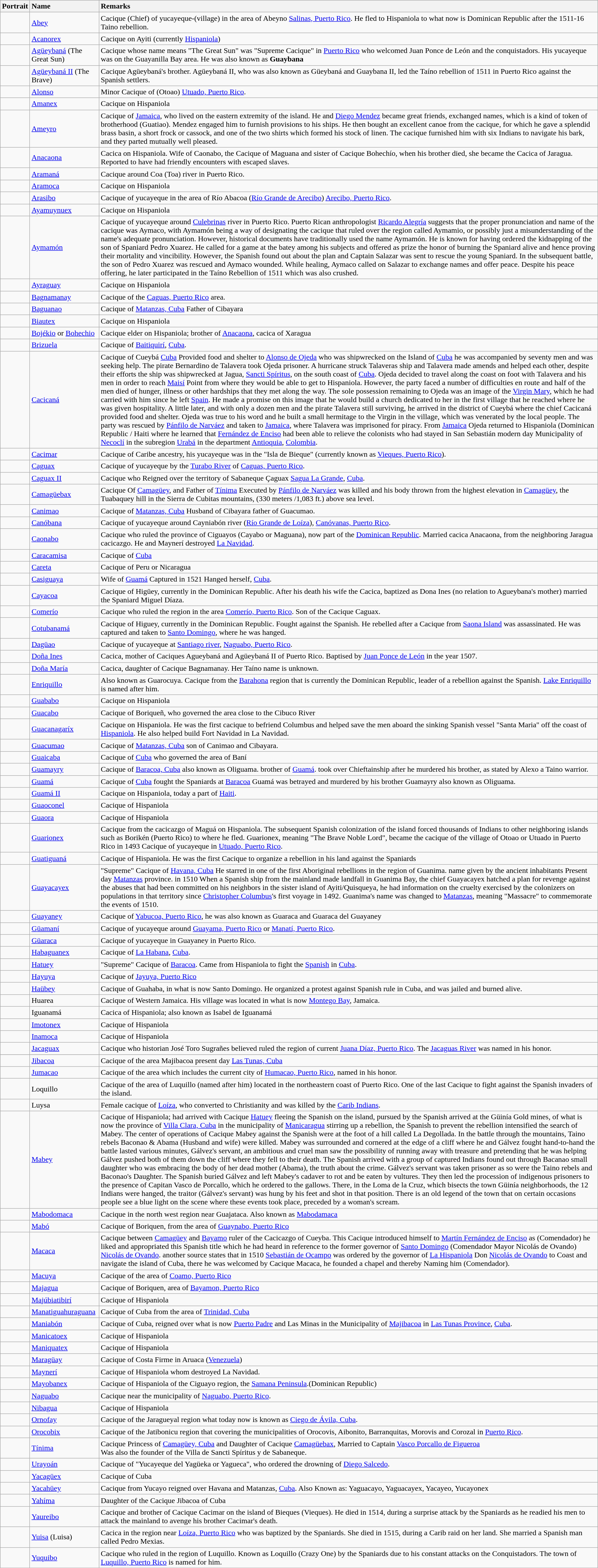<table class="wikitable sortable" style="margin: 0 auto">
<tr>
<th style="text-align: left">Portrait</th>
<th style="text-align: left">Name</th>
<th style="text-align: left">Remarks</th>
</tr>
<tr>
<td></td>
<td><a href='#'>Abey</a></td>
<td>Cacique (Chief) of yucayeque-(village) in the area of Abeyno <a href='#'>Salinas, Puerto Rico</a>. He fled to Hispaniola to what now is Dominican Republic after the 1511-16 Taino rebellion.</td>
</tr>
<tr>
<td></td>
<td><a href='#'>Acanorex</a></td>
<td>Cacique on Ayiti  (currently <a href='#'>Hispaniola</a>)</td>
</tr>
<tr>
<td></td>
<td><a href='#'>Agüeybaná</a> (The Great Sun)</td>
<td>Cacique whose name means "The Great Sun" was "Supreme Cacique" in <a href='#'>Puerto Rico</a> who welcomed Juan Ponce de León and the conquistadors. His yucayeque was on the Guayanilla Bay area. He was also known as <strong>Guaybana</strong></td>
</tr>
<tr>
<td></td>
<td><a href='#'>Agüeybaná II</a> (The Brave)</td>
<td>Cacique Agüeybaná's brother. Agüeybaná II, who was also known as Güeybaná and Guaybana II, led the Taíno rebellion of 1511 in Puerto Rico against the Spanish settlers.</td>
</tr>
<tr>
<td></td>
<td><a href='#'>Alonso</a></td>
<td>Minor Cacique of (Otoao) <a href='#'>Utuado, Puerto Rico</a>.</td>
</tr>
<tr>
<td></td>
<td><a href='#'>Amanex</a></td>
<td>Cacique on Hispaniola</td>
</tr>
<tr>
<td></td>
<td><a href='#'>Ameyro</a></td>
<td>Cacique of <a href='#'>Jamaica</a>, who lived on the eastern extremity of the island. He and <a href='#'>Diego Mendez</a> became great friends, exchanged names, which is a kind of token of brotherhood (Guatiao). Mendez engaged him to furnish provisions to his ships. He then bought an excellent canoe from the cacique, for which he gave a splendid brass basin, a short frock or cassock, and one of the two shirts which formed his stock of linen. The cacique furnished him with six Indians to navigate his bark, and they parted mutually well pleased.</td>
</tr>
<tr>
<td></td>
<td><a href='#'>Anacaona</a></td>
<td>Cacica on Hispaniola. Wife of Caonabo, the Cacique of Maguana and sister of Cacique Bohechío, when his brother died, she became the Cacica of Jaragua. Reported to have had friendly encounters with escaped slaves.</td>
</tr>
<tr>
<td></td>
<td><a href='#'>Aramaná</a></td>
<td>Cacique around Coa (Toa) river in Puerto Rico.</td>
</tr>
<tr>
<td></td>
<td><a href='#'>Aramoca</a></td>
<td>Cacique on Hispaniola</td>
</tr>
<tr>
<td></td>
<td><a href='#'>Arasibo</a></td>
<td>Cacique of yucayeque in the area of Río Abacoa (<a href='#'>Río Grande de Arecibo</a>) <a href='#'>Arecibo, Puerto Rico</a>.</td>
</tr>
<tr>
<td></td>
<td><a href='#'>Ayamuynuex</a></td>
<td>Cacique on Hispaniola</td>
</tr>
<tr>
<td></td>
<td><a href='#'>Aymamón</a></td>
<td>Cacique of yucayeque around <a href='#'>Culebrinas</a> river in Puerto Rico.  Puerto Rican anthropologist <a href='#'>Ricardo Alegría</a> suggests that the proper pronunciation and name of the cacique was Aymaco, with Aymamón being a way of designating the cacique that ruled over the region called Aymamio, or possibly just a misunderstanding of the name's adequate pronunciation.  However, historical documents have traditionally used the name Aymamón. He is known for having ordered the kidnapping of the son of Spaniard Pedro Xuarez. He called for a game at the batey among his subjects and offered as prize the honor of burning the Spaniard alive and hence proving their mortality and vincibility. However, the Spanish found out about the plan and Captain Salazar was sent to rescue the young Spaniard. In the subsequent battle, the son of Pedro Xuarez was rescued and Aymaco wounded. While healing, Aymaco called on Salazar to exchange names and offer peace. Despite his peace offering, he later participated in the Taíno Rebellion of 1511 which was also crushed.</td>
</tr>
<tr>
<td></td>
<td><a href='#'>Ayraguay</a></td>
<td>Cacique on Hispaniola</td>
</tr>
<tr>
<td></td>
<td><a href='#'>Bagnamanay</a></td>
<td>Cacique of the <a href='#'>Caguas, Puerto Rico</a> area.</td>
</tr>
<tr>
<td></td>
<td><a href='#'>Baguanao</a></td>
<td>Cacique of <a href='#'>Matanzas, Cuba</a> Father of Cibayara</td>
</tr>
<tr>
<td></td>
<td><a href='#'>Biautex</a></td>
<td>Cacique on Hispaniola</td>
</tr>
<tr>
<td></td>
<td><a href='#'>Bojékio</a> or <a href='#'>Bohechio</a></td>
<td>Cacique elder on Hispaniola; brother of <a href='#'>Anacaona</a>, cacica of Xaragua</td>
</tr>
<tr>
<td></td>
<td><a href='#'>Brizuela</a></td>
<td>Cacique of <a href='#'>Baitiquirí</a>, <a href='#'>Cuba</a>.</td>
</tr>
<tr>
<td></td>
<td><a href='#'>Cacicaná</a></td>
<td>Cacique of Cueybá <a href='#'>Cuba</a> Provided food and shelter to <a href='#'>Alonso de Ojeda</a> who was shipwrecked on the Island of <a href='#'>Cuba</a> he was accompanied by seventy men and was seeking help. The pirate Bernardino de Talavera took Ojeda prisoner. A hurricane struck Talaveras ship and Talavera made amends and helped each other, despite their efforts the ship was shipwrecked at Jagua, <a href='#'>Sancti Spíritus</a>, on the south coast of <a href='#'>Cuba</a>. Ojeda decided to travel along the coast on foot with Talavera and his men in order to reach <a href='#'>Maisí</a> Point from where they would be able to get to Hispaniola. However, the party faced a number of difficulties en route and half of the men died of hunger, illness or other hardships that they met along the way. The sole possession remaining to Ojeda was an image of the <a href='#'>Virgin Mary</a>, which he had carried with him since he left <a href='#'>Spain</a>. He made a promise on this image that he would build a church dedicated to her in the first village that he reached where he was given hospitality. A little later, and with only a dozen men and the pirate Talavera still surviving, he arrived in the district of Cueybá where the chief Cacicaná provided food and shelter. Ojeda was true to his word and he built a small hermitage to the Virgin in the village, which was venerated by the local people. The party was rescued by <a href='#'>Pánfilo de Narváez</a> and taken to <a href='#'>Jamaica</a>, where Talavera was imprisoned for piracy. From <a href='#'>Jamaica</a> Ojeda returned to Hispaniola (Dominican Republic / Haiti where he learned that <a href='#'>Fernández de Enciso</a> had been able to relieve the colonists who had stayed in San Sebastián modern day Municipality of <a href='#'>Necoclí</a> in the subregion <a href='#'>Urabá</a> in the department <a href='#'>Antioquia</a>, <a href='#'>Colombia</a>.</td>
</tr>
<tr>
<td></td>
<td><a href='#'>Cacimar</a></td>
<td>Cacique of Caribe ancestry, his yucayeque was in the "Isla de Bieque" (currently known as <a href='#'>Vieques, Puerto Rico</a>).</td>
</tr>
<tr>
<td></td>
<td><a href='#'>Caguax</a></td>
<td>Cacique of yucayeque by the <a href='#'>Turabo River</a> of <a href='#'>Caguas, Puerto Rico</a>.</td>
</tr>
<tr>
<td></td>
<td><a href='#'>Caguax II</a></td>
<td>Cacique who Reigned over the territory of Sabaneque Çaguax <a href='#'>Sagua La Grande</a>, <a href='#'>Cuba</a>.</td>
</tr>
<tr>
<td></td>
<td><a href='#'>Camagüebax</a></td>
<td>Cacique Of <a href='#'>Camagüey</a>, and Father of <a href='#'>Tínima</a> Executed by <a href='#'>Pánfilo de Narváez</a> was killed and his body thrown from the highest elevation in <a href='#'>Camagüey</a>, the Tuabaquey hill in the Sierra de Cubitas mountains, (330 meters /1,083 ft.) above sea level.</td>
</tr>
<tr>
<td></td>
<td><a href='#'>Canimao</a></td>
<td>Cacique of <a href='#'>Matanzas, Cuba</a> Husband of Cibayara father of Guacumao.</td>
</tr>
<tr>
<td></td>
<td><a href='#'>Canóbana</a></td>
<td>Cacique of yucayeque around Cayniabón river (<a href='#'>Río Grande de Loíza</a>), <a href='#'>Canóvanas, Puerto Rico</a>.</td>
</tr>
<tr>
<td></td>
<td><a href='#'>Caonabo</a></td>
<td>Cacique who ruled the province of Ciguayos (Cayabo or Maguana), now part of the <a href='#'>Dominican Republic</a>. Married cacica Anacaona, from the neighboring Jaragua cacicazgo. He and Maynerí destroyed <a href='#'>La Navidad</a>.</td>
</tr>
<tr>
<td></td>
<td><a href='#'>Caracamisa</a></td>
<td>Cacique of <a href='#'>Cuba</a></td>
</tr>
<tr>
<td></td>
<td><a href='#'>Careta</a></td>
<td>Cacique of Peru or Nicaragua</td>
</tr>
<tr>
<td></td>
<td><a href='#'>Casiguaya</a></td>
<td>Wife of <a href='#'>Guamá</a> Captured in 1521 Hanged herself, <a href='#'>Cuba</a>.</td>
</tr>
<tr>
<td></td>
<td><a href='#'>Cayacoa</a></td>
<td>Cacique of Higüey, currently in the Dominican Republic. After his death his wife the Cacica, baptized as Dona Ines (no relation to Agueybana's mother) married the Spaniard Miguel Díaza.</td>
</tr>
<tr>
<td></td>
<td><a href='#'>Comerío</a></td>
<td>Cacique who ruled the region in the area <a href='#'>Comerío, Puerto Rico</a>. Son of the Cacique Caguax.</td>
</tr>
<tr>
<td></td>
<td><a href='#'>Cotubanamá</a></td>
<td>Cacique of Higuey, currently in the Dominican Republic. Fought against the Spanish. He rebelled after a Cacique from <a href='#'>Saona Island</a> was assassinated. He was captured and taken to <a href='#'>Santo Domingo</a>, where he was hanged.</td>
</tr>
<tr>
<td></td>
<td><a href='#'>Dagüao</a></td>
<td>Cacique of yucayeque at <a href='#'>Santiago river</a>, <a href='#'>Naguabo, Puerto Rico</a>.</td>
</tr>
<tr>
<td></td>
<td><a href='#'>Doña Ines</a></td>
<td>Cacica, mother of Caciques Agueybaná and Agüeybaná II of Puerto Rico. Baptised by <a href='#'>Juan Ponce de León</a> in the year 1507.</td>
</tr>
<tr>
<td></td>
<td><a href='#'>Doña María</a></td>
<td>Cacica, daughter of Cacique Bagnamanay. Her Taíno name is unknown.</td>
</tr>
<tr>
<td></td>
<td><a href='#'>Enriquillo</a></td>
<td>Also known as Guarocuya. Cacique from the <a href='#'>Barahona</a> region that is currently the Dominican Republic, leader of a rebellion against the Spanish. <a href='#'>Lake Enriquillo</a> is named after him.</td>
</tr>
<tr>
<td></td>
<td><a href='#'>Guababo</a></td>
<td>Cacique on Hispaniola</td>
</tr>
<tr>
<td></td>
<td><a href='#'>Guacabo</a></td>
<td>Cacique of Boriqueñ, who governed the area close to the Cibuco River</td>
</tr>
<tr>
<td></td>
<td><a href='#'>Guacanagaríx</a></td>
<td>Cacique on Hispaniola. He was the first cacique to befriend Columbus and helped save the men aboard the sinking Spanish vessel "Santa Maria" off the coast of <a href='#'>Hispaniola</a>. He also helped build Fort  Navidad in La Navidad.</td>
</tr>
<tr>
<td></td>
<td><a href='#'>Guacumao</a></td>
<td>Cacique of <a href='#'>Matanzas, Cuba</a> son of Canimao and Cibayara.</td>
</tr>
<tr>
<td></td>
<td><a href='#'>Guaicaba</a></td>
<td>Cacique of <a href='#'>Cuba</a> who governed the area of Baní</td>
</tr>
<tr>
<td></td>
<td><a href='#'>Guamayry</a></td>
<td>Cacique of <a href='#'>Baracoa, Cuba</a> also known as Oliguama. brother of <a href='#'>Guamá</a>. took over Chieftainship after he murdered his brother, as stated by Alexo a Taino warrior.</td>
</tr>
<tr>
<td></td>
<td><a href='#'>Guamá</a></td>
<td>Cacique of <a href='#'>Cuba</a> fought the Spaniards at <a href='#'>Baracoa</a> Guamá was betrayed and murdered by his brother Guamayry also known as Oliguama.</td>
</tr>
<tr>
<td></td>
<td><a href='#'>Guamá II</a></td>
<td>Cacique on Hispaniola, today a part of <a href='#'>Haiti</a>.</td>
</tr>
<tr>
<td></td>
<td><a href='#'>Guaoconel</a></td>
<td>Cacique of Hispaniola</td>
</tr>
<tr>
<td></td>
<td><a href='#'>Guaora</a></td>
<td>Cacique of Hispaniola</td>
</tr>
<tr>
<td></td>
<td><a href='#'>Guarionex</a></td>
<td>Cacique from the cacicazgo of Maguá on Hispaniola. The subsequent Spanish colonization of the island forced thousands of Indians to other neighboring islands such as Borikén (Puerto Rico) to where he fled. Guarionex, meaning "The Brave Noble Lord", became the cacique of the village of Otoao or Utuado in Puerto Rico in 1493 Cacique of yucayeque in <a href='#'>Utuado, Puerto Rico</a>.</td>
</tr>
<tr>
<td></td>
<td><a href='#'>Guatiguaná</a></td>
<td>Cacique of Hispaniola. He was the first Cacique to organize a rebellion in his land against the Spaniards</td>
</tr>
<tr>
<td></td>
<td><a href='#'>Guayacayex</a></td>
<td>"Supreme" Cacique of <a href='#'>Havana, Cuba</a> He starred in one of the first Aboriginal rebellions in the region of Guanima. name given by the ancient inhabitants Present day <a href='#'>Matanzas</a> province. in 1510 When a Spanish ship from the mainland made landfall in Guanima Bay, the chief Guayacayex hatched a plan for revenge against the abuses that had been committed on his neighbors in the sister island of Ayiti/Quisqueya, he had information on the cruelty exercised by the colonizers on populations in that territory since <a href='#'>Christopher Columbus</a>'s first voyage in 1492. Guanima's name was changed to <a href='#'>Matanzas</a>, meaning "Massacre" to commemorate the events of 1510.</td>
</tr>
<tr>
<td></td>
<td><a href='#'>Guayaney</a></td>
<td>Cacique of <a href='#'>Yabucoa, Puerto Rico</a>, he was also known as Guaraca and Guaraca del Guayaney</td>
</tr>
<tr>
<td></td>
<td><a href='#'>Güamaní</a></td>
<td>Cacique of yucayeque around <a href='#'>Guayama, Puerto Rico</a> or <a href='#'>Manatí, Puerto Rico</a>.</td>
</tr>
<tr>
<td></td>
<td><a href='#'>Güaraca</a></td>
<td>Cacique of yucayeque in Guayaney in Puerto Rico.</td>
</tr>
<tr>
<td></td>
<td><a href='#'>Habaguanex</a></td>
<td>Cacique of <a href='#'>La Habana</a>, <a href='#'>Cuba</a>.</td>
</tr>
<tr>
<td></td>
<td><a href='#'>Hatuey</a></td>
<td>"Supreme" Cacique of <a href='#'>Baracoa</a>. Came from Hispaniola to fight the <a href='#'>Spanish</a> in <a href='#'>Cuba</a>.</td>
</tr>
<tr>
<td></td>
<td><a href='#'>Hayuya</a></td>
<td>Cacique of <a href='#'>Jayuya, Puerto Rico</a></td>
</tr>
<tr>
<td></td>
<td><a href='#'>Haübey</a></td>
<td>Cacique of Guahaba, in what is now Santo Domingo. He organized a protest against Spanish rule in Cuba, and was jailed and burned alive.</td>
</tr>
<tr>
<td></td>
<td>Huarea</td>
<td>Cacique of Western Jamaica. His village was located in what is now <a href='#'>Montego Bay</a>, Jamaica.</td>
</tr>
<tr>
<td></td>
<td>Iguanamá</td>
<td>Cacica of Hispaniola; also known as Isabel de Iguanamá</td>
</tr>
<tr>
<td></td>
<td><a href='#'>Imotonex</a></td>
<td>Cacique of Hispaniola</td>
</tr>
<tr>
<td></td>
<td><a href='#'>Inamoca</a></td>
<td>Cacique of Hispaniola</td>
</tr>
<tr>
<td></td>
<td><a href='#'>Jacaguax</a></td>
<td>Cacique who historian José Toro Sugrañes believed ruled the region of current <a href='#'>Juana Díaz, Puerto Rico</a>. The <a href='#'>Jacaguas River</a> was named in his honor.</td>
</tr>
<tr>
</tr>
<tr>
<td></td>
<td><a href='#'>Jibacoa</a></td>
<td>Cacique of the area Majibacoa present day <a href='#'>Las Tunas, Cuba</a></td>
</tr>
<tr>
<td></td>
<td><a href='#'>Jumacao</a></td>
<td>Cacique of the area which includes the current city of <a href='#'>Humacao, Puerto Rico</a>, named in his honor.</td>
</tr>
<tr>
<td></td>
<td>Loquillo</td>
<td>Cacique of the area of Luquillo (named after him) located in the northeastern coast of Puerto Rico. One of the last Cacique to fight against the Spanish invaders of the island.</td>
</tr>
<tr>
<td></td>
<td>Luysa</td>
<td>Female cacique of <a href='#'>Loíza</a>, who converted to Christianity and was killed by the <a href='#'>Carib Indians</a>.</td>
</tr>
<tr>
<td></td>
<td><a href='#'>Mabey</a></td>
<td>Cacique of Hispaniola; had arrived with Cacique <a href='#'>Hatuey</a> fleeing the Spanish on the island, pursued by the Spanish arrived at the Güinía Gold mines, of what is now the province of <a href='#'>Villa Clara, Cuba</a> in the municipality of <a href='#'>Manicaragua</a> stirring up a rebellion, the Spanish to prevent the rebellion intensified the search of Mabey. The center of operations of Cacique Mabey against the Spanish were at the foot of a hill called La Degollada. In the battle through the mountains, Taino rebels Baconao & Abama (Husband and wife) were killed. Mabey was surrounded and cornered at the edge of a cliff where he and Gálvez fought hand-to-hand the battle lasted various minutes, Gálvez's servant, an ambitious and cruel man saw the possibility of running away with treasure and pretending that he was helping Gálvez pushed both of them down the cliff where they fell to their death. The Spanish arrived with a group of captured Indians found out through Bacanao small daughter who was embracing the body of her dead mother (Abama), the truth about the crime. Gálvez's servant was taken prisoner as so were the Taino rebels and Baconao's Daughter. The Spanish buried Gálvez and left Mabey's cadaver to rot and be eaten by vultures. They then led the procession of indigenous prisoners to the presence of Capitan Vasco de Porcallo, which he ordered to the gallows. There, in the Loma de la Cruz, which bisects the town Güinía neighborhoods, the 12 Indians were hanged, the traitor (Gálvez's servant) was hung by his feet and shot in that position. There is an old legend of the town that on certain occasions people see a blue light on the scene where these events took place, preceded by a woman's scream.</td>
</tr>
<tr>
<td></td>
<td><a href='#'>Mabodomaca</a></td>
<td>Cacique in the north west region near Guajataca. Also known as <a href='#'>Mabodamaca</a></td>
</tr>
<tr>
<td></td>
<td><a href='#'>Mabó</a></td>
<td>Cacique of Boriquen, from the area of <a href='#'>Guaynabo, Puerto Rico</a></td>
</tr>
<tr>
<td></td>
<td><a href='#'>Macaca</a></td>
<td>Cacique between <a href='#'>Camagüey</a> and <a href='#'>Bayamo</a> ruler of the Cacicazgo of Cueyba. This Cacique introduced himself to <a href='#'>Martín Fernández de Enciso</a> as (Comendador) he liked and appropriated this Spanish title which he had heard in reference to the former governor of <a href='#'>Santo Domingo</a> (Comendador Mayor Nicolás de Ovando) <a href='#'>Nicolás de Ovando</a>. another source states that in 1510 <a href='#'>Sebastián de Ocampo</a> was ordered by the governor of <a href='#'>La Hispaniola</a> Don <a href='#'>Nicolás de Ovando</a> to Coast and navigate the island of Cuba, there he was welcomed by Cacique Macaca, he founded a chapel and thereby Naming him (Comendador).</td>
</tr>
<tr>
<td></td>
<td><a href='#'>Macuya</a></td>
<td>Cacique of the area of <a href='#'>Coamo, Puerto Rico</a></td>
</tr>
<tr>
<td></td>
<td><a href='#'>Majagua</a></td>
<td>Cacique of Boriquen, area of <a href='#'>Bayamon, Puerto Rico</a></td>
</tr>
<tr>
<td></td>
<td><a href='#'>Majúbiatibirí</a></td>
<td>Cacique of Hispaniola</td>
</tr>
<tr>
<td></td>
<td><a href='#'>Manatiguahuraguana</a></td>
<td>Cacique of Cuba from the area of <a href='#'>Trinidad, Cuba</a></td>
</tr>
<tr>
<td></td>
<td><a href='#'>Maniabón</a></td>
<td>Cacique of Cuba, reigned over what is now <a href='#'>Puerto Padre</a> and Las Minas in the Municipality of <a href='#'>Majibacoa</a> in <a href='#'>Las Tunas Province</a>, <a href='#'>Cuba</a>.</td>
</tr>
<tr>
<td></td>
<td><a href='#'>Manicatoex</a></td>
<td>Cacique of Hispaniola</td>
</tr>
<tr>
<td></td>
<td><a href='#'>Maniquatex</a></td>
<td>Cacique of Hispaniola</td>
</tr>
<tr>
<td></td>
<td><a href='#'>Maragüay</a></td>
<td>Cacique of Costa Firme in Aruaca (<a href='#'>Venezuela</a>)</td>
</tr>
<tr>
<td></td>
<td><a href='#'>Maynerí</a></td>
<td>Cacique of Hispaniola whom destroyed La Navidad.</td>
</tr>
<tr>
<td></td>
<td><a href='#'>Mayobanex</a></td>
<td>Cacique of Hispaniola of the Ciguayo region, the <a href='#'>Samana Peninsula</a>.(Dominican Republic)</td>
</tr>
<tr>
<td></td>
<td><a href='#'>Naguabo</a></td>
<td>Cacique near the municipality of <a href='#'>Naguabo, Puerto Rico</a>.</td>
</tr>
<tr>
<td></td>
<td><a href='#'>Nibagua</a></td>
<td>Cacique of Hispaniola</td>
</tr>
<tr>
<td></td>
<td><a href='#'>Ornofay</a></td>
<td>Cacique of the Jaragueyal region what today now is known as <a href='#'>Ciego de Ávila, Cuba</a>.</td>
</tr>
<tr>
<td></td>
<td><a href='#'>Orocobix</a></td>
<td>Cacique of the Jatibonicu region that covering the municipalities of Orocovis, Aibonito, Barranquitas, Morovis and Corozal in <a href='#'>Puerto Rico</a>.</td>
</tr>
<tr>
<td></td>
<td><a href='#'>Tínima</a></td>
<td>Cacique Princess of <a href='#'>Camagüey, Cuba</a> and Daughter of Cacique <a href='#'>Camagüebax</a>, Married to Captain <a href='#'>Vasco Porcallo de Figueroa</a><br>Was also the founder of the Villa de Sancti Spíritus y de Sabaneque.</td>
</tr>
<tr>
<td></td>
<td><a href='#'>Urayoán</a></td>
<td>Cacique of "Yucayeque del Yagüeka or Yagueca", who ordered the drowning of <a href='#'>Diego Salcedo</a>.</td>
</tr>
<tr>
<td></td>
<td><a href='#'>Yacagüex</a></td>
<td>Cacique of Cuba</td>
</tr>
<tr>
<td></td>
<td><a href='#'>Yacahüey</a></td>
<td>Cacique from Yucayo reigned over Havana and Matanzas, <a href='#'>Cuba</a>. Also Known as: Yaguacayo, Yaguacayex, Yacayeo, Yucayonex</td>
</tr>
<tr>
<td></td>
<td><a href='#'>Yahíma</a></td>
<td>Daughter of the Cacique Jibacoa of Cuba</td>
</tr>
<tr>
<td></td>
<td><a href='#'>Yaureibo</a></td>
<td>Cacique and brother of Cacique Cacimar on the island of Bieques (Vieques). He died in 1514, during a surprise attack by the Spaniards as he readied his men to attack the mainland to avenge his brother Cacimar's death.</td>
</tr>
<tr>
<td></td>
<td><a href='#'>Yuisa</a> (Luisa)</td>
<td>Cacica in the region near <a href='#'>Loíza, Puerto Rico</a> who was baptized by the Spaniards. She died in 1515, during a Carib raid on her land. She married a Spanish man called Pedro Mexias.</td>
</tr>
<tr>
<td></td>
<td><a href='#'>Yuquibo</a></td>
<td>Cacique who ruled in the region of Luquillo. Known as Loquillo (Crazy One) by the Spaniards due to his constant attacks on the Conquistadors. The town of <a href='#'>Luquillo, Puerto Rico</a> is named for him.</td>
</tr>
</table>
